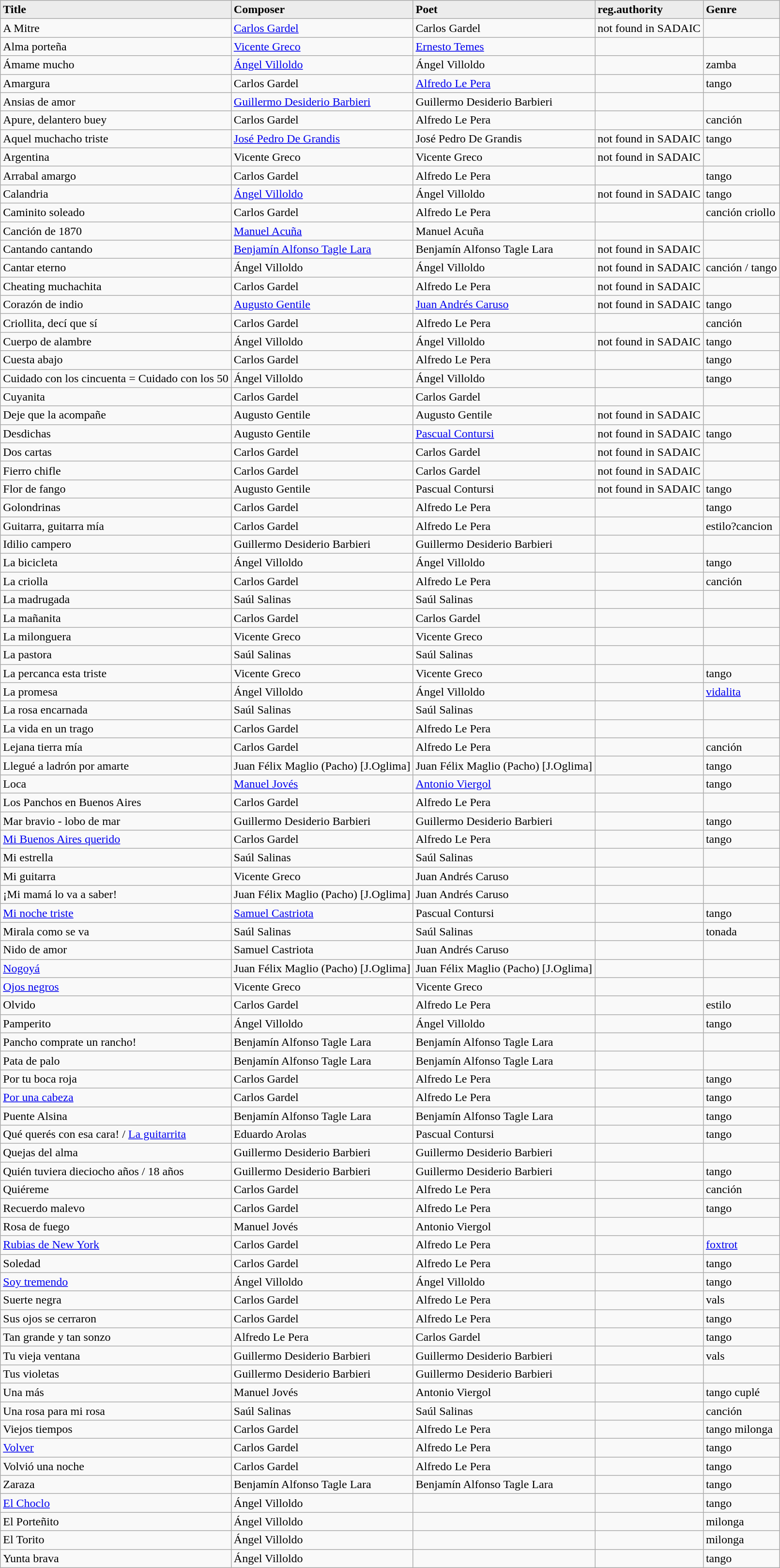<table class="wikitable sortable">
<tr style="background:#ececec;">
<td><strong>Title</strong></td>
<td><strong>  Composer  </strong></td>
<td><strong>   Poet   </strong></td>
<td><strong>reg.authority</strong></td>
<td><strong>Genre</strong></td>
</tr>
<tr>
<td>A Mitre</td>
<td><a href='#'>Carlos Gardel</a></td>
<td>Carlos Gardel</td>
<td>not found in SADAIC</td>
<td></td>
</tr>
<tr>
<td>Alma porteña</td>
<td><a href='#'>Vicente Greco</a></td>
<td><a href='#'>Ernesto Temes</a></td>
<td></td>
<td></td>
</tr>
<tr>
<td>Ámame mucho</td>
<td><a href='#'>Ángel Villoldo</a></td>
<td>Ángel Villoldo</td>
<td></td>
<td>zamba</td>
</tr>
<tr>
<td>Amargura</td>
<td>Carlos Gardel</td>
<td><a href='#'>Alfredo Le Pera</a></td>
<td></td>
<td>tango</td>
</tr>
<tr>
<td>Ansias de amor</td>
<td><a href='#'>Guillermo Desiderio Barbieri</a></td>
<td>Guillermo Desiderio Barbieri</td>
<td></td>
<td></td>
</tr>
<tr>
<td>Apure, delantero buey</td>
<td>Carlos Gardel</td>
<td>Alfredo Le Pera</td>
<td></td>
<td>canción</td>
</tr>
<tr>
<td>Aquel muchacho triste</td>
<td><a href='#'>José Pedro De Grandis</a></td>
<td>José Pedro De Grandis</td>
<td>not found in SADAIC</td>
<td>tango</td>
</tr>
<tr>
<td>Argentina</td>
<td>Vicente Greco</td>
<td>Vicente Greco</td>
<td>not found in SADAIC</td>
<td></td>
</tr>
<tr>
<td>Arrabal amargo</td>
<td>Carlos Gardel</td>
<td>Alfredo Le Pera</td>
<td></td>
<td>tango</td>
</tr>
<tr>
<td>Calandria</td>
<td><a href='#'>Ángel Villoldo</a></td>
<td>Ángel Villoldo</td>
<td>not found in SADAIC</td>
<td>tango</td>
</tr>
<tr>
<td>Caminito soleado</td>
<td>Carlos Gardel</td>
<td>Alfredo Le Pera</td>
<td></td>
<td>canción criollo</td>
</tr>
<tr>
<td>Canción de 1870</td>
<td><a href='#'>Manuel Acuña</a></td>
<td>Manuel Acuña</td>
<td></td>
<td></td>
</tr>
<tr>
<td>Cantando cantando</td>
<td><a href='#'>Benjamín Alfonso Tagle Lara</a></td>
<td>Benjamín Alfonso Tagle Lara</td>
<td>not found in SADAIC</td>
<td></td>
</tr>
<tr>
<td>Cantar eterno</td>
<td>Ángel Villoldo</td>
<td>Ángel Villoldo</td>
<td>not found in SADAIC</td>
<td>canción / tango</td>
</tr>
<tr>
<td>Cheating muchachita</td>
<td>Carlos Gardel</td>
<td>Alfredo Le Pera</td>
<td>not found in SADAIC</td>
<td></td>
</tr>
<tr>
<td>Corazón de indio</td>
<td><a href='#'>Augusto Gentile</a></td>
<td><a href='#'>Juan Andrés Caruso</a></td>
<td>not found in SADAIC</td>
<td>tango</td>
</tr>
<tr>
<td>Criollita, decí que sí</td>
<td>Carlos Gardel</td>
<td>Alfredo Le Pera</td>
<td></td>
<td>canción</td>
</tr>
<tr>
<td>Cuerpo de alambre</td>
<td>Ángel Villoldo</td>
<td>Ángel Villoldo</td>
<td>not found in SADAIC</td>
<td>tango</td>
</tr>
<tr>
<td>Cuesta abajo</td>
<td>Carlos Gardel</td>
<td>Alfredo Le Pera</td>
<td></td>
<td>tango</td>
</tr>
<tr>
<td>Cuidado con los cincuenta = Cuidado con los 50</td>
<td>Ángel Villoldo</td>
<td>Ángel Villoldo</td>
<td></td>
<td>tango</td>
</tr>
<tr>
<td>Cuyanita</td>
<td>Carlos Gardel</td>
<td>Carlos Gardel</td>
<td></td>
<td></td>
</tr>
<tr>
<td>Deje que la acompañe</td>
<td>Augusto Gentile</td>
<td>Augusto Gentile</td>
<td>not found in SADAIC</td>
<td></td>
</tr>
<tr>
<td>Desdichas</td>
<td>Augusto Gentile</td>
<td><a href='#'>Pascual Contursi</a></td>
<td>not found in SADAIC</td>
<td>tango</td>
</tr>
<tr>
<td>Dos cartas</td>
<td>Carlos Gardel</td>
<td>Carlos Gardel</td>
<td>not found in SADAIC</td>
<td></td>
</tr>
<tr>
<td>Fierro chifle</td>
<td>Carlos Gardel</td>
<td>Carlos Gardel</td>
<td>not found in SADAIC</td>
<td></td>
</tr>
<tr>
<td>Flor de fango</td>
<td>Augusto Gentile</td>
<td>Pascual Contursi</td>
<td>not found in SADAIC</td>
<td>tango</td>
</tr>
<tr>
<td>Golondrinas</td>
<td>Carlos Gardel</td>
<td>Alfredo Le Pera</td>
<td></td>
<td>tango</td>
</tr>
<tr>
<td>Guitarra, guitarra mía</td>
<td>Carlos Gardel</td>
<td>Alfredo Le Pera</td>
<td></td>
<td>estilo?cancion</td>
</tr>
<tr>
<td>Idilio campero</td>
<td>Guillermo Desiderio Barbieri</td>
<td>Guillermo Desiderio Barbieri</td>
<td></td>
<td></td>
</tr>
<tr>
<td>La bicicleta</td>
<td>Ángel Villoldo</td>
<td>Ángel Villoldo</td>
<td></td>
<td>tango</td>
</tr>
<tr>
<td>La criolla</td>
<td>Carlos Gardel</td>
<td>Alfredo Le Pera</td>
<td></td>
<td>canción</td>
</tr>
<tr>
<td>La madrugada</td>
<td>Saúl Salinas</td>
<td>Saúl Salinas</td>
<td></td>
<td></td>
</tr>
<tr>
<td>La mañanita</td>
<td>Carlos Gardel</td>
<td>Carlos Gardel</td>
<td></td>
<td></td>
</tr>
<tr>
<td>La milonguera</td>
<td>Vicente Greco</td>
<td>Vicente Greco</td>
<td></td>
<td></td>
</tr>
<tr>
<td>La pastora</td>
<td>Saúl Salinas</td>
<td>Saúl Salinas</td>
<td></td>
<td></td>
</tr>
<tr>
<td>La percanca esta triste</td>
<td>Vicente Greco</td>
<td>Vicente Greco</td>
<td></td>
<td>tango</td>
</tr>
<tr>
<td>La promesa</td>
<td>Ángel Villoldo</td>
<td>Ángel Villoldo</td>
<td></td>
<td><a href='#'>vidalita</a></td>
</tr>
<tr>
<td>La rosa encarnada</td>
<td>Saúl Salinas</td>
<td>Saúl Salinas</td>
<td></td>
<td></td>
</tr>
<tr>
<td>La vida en un trago</td>
<td>Carlos Gardel</td>
<td>Alfredo Le Pera</td>
<td></td>
<td></td>
</tr>
<tr>
<td>Lejana tierra mía</td>
<td>Carlos Gardel</td>
<td>Alfredo Le Pera</td>
<td></td>
<td>canción</td>
</tr>
<tr>
<td>Llegué a ladrón por amarte</td>
<td>Juan Félix Maglio (Pacho) [J.Oglima]</td>
<td>Juan Félix Maglio (Pacho) [J.Oglima]</td>
<td></td>
<td>tango</td>
</tr>
<tr>
<td>Loca</td>
<td><a href='#'>Manuel Jovés</a></td>
<td><a href='#'>Antonio Viergol</a></td>
<td></td>
<td>tango</td>
</tr>
<tr>
<td>Los Panchos en Buenos Aires</td>
<td>Carlos Gardel</td>
<td>Alfredo Le Pera</td>
<td></td>
<td></td>
</tr>
<tr>
<td>Mar bravio - lobo de mar</td>
<td>Guillermo Desiderio Barbieri</td>
<td>Guillermo Desiderio Barbieri</td>
<td></td>
<td>tango</td>
</tr>
<tr>
<td><a href='#'>Mi Buenos Aires querido</a></td>
<td>Carlos Gardel</td>
<td>Alfredo Le Pera</td>
<td></td>
<td>tango</td>
</tr>
<tr>
<td>Mi estrella</td>
<td>Saúl Salinas</td>
<td>Saúl Salinas</td>
<td></td>
<td></td>
</tr>
<tr>
<td>Mi guitarra</td>
<td>Vicente Greco</td>
<td>Juan Andrés Caruso</td>
<td></td>
<td></td>
</tr>
<tr>
<td>¡Mi mamá lo va a saber!</td>
<td>Juan Félix Maglio (Pacho) [J.Oglima]</td>
<td>Juan Andrés Caruso</td>
<td></td>
<td></td>
</tr>
<tr>
<td><a href='#'>Mi noche triste</a></td>
<td><a href='#'>Samuel Castriota</a></td>
<td>Pascual Contursi</td>
<td></td>
<td>tango</td>
</tr>
<tr>
<td>Mirala como se va</td>
<td>Saúl Salinas</td>
<td>Saúl Salinas</td>
<td></td>
<td>tonada</td>
</tr>
<tr>
<td>Nido de amor</td>
<td>Samuel Castriota</td>
<td>Juan Andrés Caruso</td>
<td></td>
<td></td>
</tr>
<tr>
<td><a href='#'>Nogoyá</a></td>
<td>Juan Félix Maglio (Pacho) [J.Oglima]</td>
<td>Juan Félix Maglio (Pacho) [J.Oglima]</td>
<td></td>
<td></td>
</tr>
<tr>
<td><a href='#'>Ojos negros</a></td>
<td>Vicente Greco</td>
<td>Vicente Greco</td>
<td></td>
<td></td>
</tr>
<tr>
<td>Olvido</td>
<td>Carlos Gardel</td>
<td>Alfredo Le Pera</td>
<td></td>
<td>estilo</td>
</tr>
<tr>
<td>Pamperito</td>
<td>Ángel Villoldo</td>
<td>Ángel Villoldo</td>
<td></td>
<td>tango</td>
</tr>
<tr>
<td>Pancho comprate un rancho!</td>
<td>Benjamín Alfonso Tagle Lara</td>
<td>Benjamín Alfonso Tagle Lara</td>
<td></td>
<td></td>
</tr>
<tr>
<td>Pata de palo</td>
<td>Benjamín Alfonso Tagle Lara</td>
<td>Benjamín Alfonso Tagle Lara</td>
<td></td>
<td></td>
</tr>
<tr>
<td>Por tu boca roja</td>
<td>Carlos Gardel</td>
<td>Alfredo Le Pera</td>
<td></td>
<td>tango</td>
</tr>
<tr>
<td><a href='#'>Por una cabeza</a></td>
<td>Carlos Gardel</td>
<td>Alfredo Le Pera</td>
<td></td>
<td>tango</td>
</tr>
<tr>
<td>Puente Alsina</td>
<td>Benjamín Alfonso Tagle Lara</td>
<td>Benjamín Alfonso Tagle Lara</td>
<td></td>
<td>tango</td>
</tr>
<tr>
<td>Qué querés con esa cara! / <a href='#'>La guitarrita</a></td>
<td>Eduardo Arolas</td>
<td>Pascual Contursi</td>
<td></td>
<td>tango</td>
</tr>
<tr>
<td>Quejas del alma</td>
<td>Guillermo Desiderio Barbieri</td>
<td>Guillermo Desiderio Barbieri</td>
<td></td>
<td></td>
</tr>
<tr>
<td>Quién tuviera dieciocho años / 18 años</td>
<td>Guillermo Desiderio Barbieri</td>
<td>Guillermo Desiderio Barbieri</td>
<td></td>
<td>tango</td>
</tr>
<tr>
<td>Quiéreme</td>
<td>Carlos Gardel</td>
<td>Alfredo Le Pera</td>
<td></td>
<td>canción</td>
</tr>
<tr>
<td>Recuerdo malevo</td>
<td>Carlos Gardel</td>
<td>Alfredo Le Pera</td>
<td></td>
<td>tango</td>
</tr>
<tr>
<td>Rosa de fuego</td>
<td>Manuel Jovés</td>
<td>Antonio Viergol</td>
<td></td>
<td></td>
</tr>
<tr>
<td><a href='#'>Rubias de New York</a></td>
<td>Carlos Gardel</td>
<td>Alfredo Le Pera</td>
<td></td>
<td><a href='#'>foxtrot</a></td>
</tr>
<tr>
<td>Soledad</td>
<td>Carlos Gardel</td>
<td>Alfredo Le Pera</td>
<td></td>
<td>tango</td>
</tr>
<tr>
<td><a href='#'>Soy tremendo</a></td>
<td>Ángel Villoldo</td>
<td>Ángel Villoldo</td>
<td></td>
<td>tango</td>
</tr>
<tr>
<td>Suerte negra</td>
<td>Carlos Gardel</td>
<td>Alfredo Le Pera</td>
<td></td>
<td>vals</td>
</tr>
<tr>
<td>Sus ojos se cerraron</td>
<td>Carlos Gardel</td>
<td>Alfredo Le Pera</td>
<td></td>
<td>tango</td>
</tr>
<tr>
<td>Tan grande y tan sonzo</td>
<td>Alfredo Le Pera</td>
<td>Carlos Gardel</td>
<td></td>
<td>tango</td>
</tr>
<tr>
<td>Tu vieja ventana</td>
<td>Guillermo Desiderio Barbieri</td>
<td>Guillermo Desiderio Barbieri</td>
<td></td>
<td>vals</td>
</tr>
<tr>
<td>Tus violetas</td>
<td>Guillermo Desiderio Barbieri</td>
<td>Guillermo Desiderio Barbieri</td>
<td></td>
<td></td>
</tr>
<tr>
<td>Una más</td>
<td>Manuel Jovés</td>
<td>Antonio Viergol</td>
<td></td>
<td>tango cuplé</td>
</tr>
<tr>
<td>Una rosa para mi rosa</td>
<td>Saúl Salinas</td>
<td>Saúl Salinas</td>
<td></td>
<td>canción</td>
</tr>
<tr>
<td>Viejos tiempos</td>
<td>Carlos Gardel</td>
<td>Alfredo Le Pera</td>
<td></td>
<td>tango milonga</td>
</tr>
<tr>
<td><a href='#'>Volver</a></td>
<td>Carlos Gardel</td>
<td>Alfredo Le Pera</td>
<td></td>
<td>tango</td>
</tr>
<tr>
<td>Volvió una noche</td>
<td>Carlos Gardel</td>
<td>Alfredo Le Pera</td>
<td></td>
<td>tango</td>
</tr>
<tr>
<td>Zaraza</td>
<td>Benjamín Alfonso Tagle Lara</td>
<td>Benjamín Alfonso Tagle Lara</td>
<td></td>
<td>tango</td>
</tr>
<tr>
<td><a href='#'>El Choclo</a></td>
<td>Ángel Villoldo</td>
<td></td>
<td></td>
<td>tango</td>
</tr>
<tr>
<td>El Porteñito</td>
<td>Ángel Villoldo</td>
<td></td>
<td></td>
<td>milonga</td>
</tr>
<tr>
<td>El Torito</td>
<td>Ángel Villoldo</td>
<td></td>
<td></td>
<td>milonga</td>
</tr>
<tr>
<td>Yunta brava</td>
<td>Ángel Villoldo</td>
<td></td>
<td></td>
<td>tango</td>
</tr>
</table>
